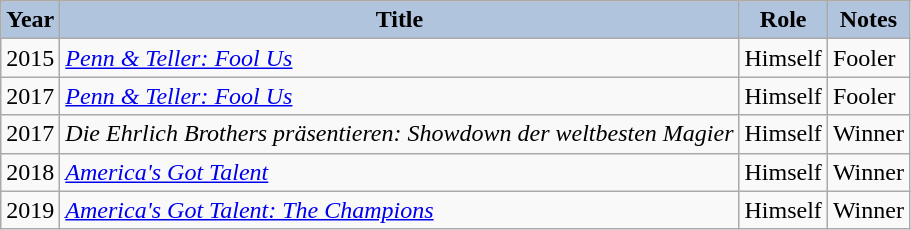<table class="wikitable">
<tr>
<th style="background:#b0c4de;">Year</th>
<th style="background:#b0c4de;">Title</th>
<th style="background:#b0c4de;">Role</th>
<th style="background:#b0c4de;">Notes</th>
</tr>
<tr>
<td>2015</td>
<td><em><a href='#'>Penn & Teller: Fool Us</a></em></td>
<td>Himself</td>
<td>Fooler</td>
</tr>
<tr>
<td>2017</td>
<td><em><a href='#'>Penn & Teller: Fool Us</a></em></td>
<td>Himself</td>
<td>Fooler</td>
</tr>
<tr>
<td>2017</td>
<td><em>Die Ehrlich Brothers präsentieren: Showdown der weltbesten Magier</em></td>
<td>Himself</td>
<td>Winner</td>
</tr>
<tr>
<td>2018</td>
<td><em><a href='#'>America's Got Talent</a></em></td>
<td>Himself</td>
<td>Winner</td>
</tr>
<tr>
<td>2019</td>
<td><em><a href='#'>America's Got Talent: The Champions</a></em></td>
<td>Himself</td>
<td>Winner</td>
</tr>
</table>
